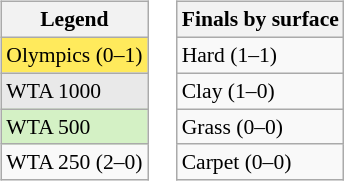<table>
<tr valign=top>
<td><br><table class=wikitable style="font-size:90%;">
<tr>
<th>Legend</th>
</tr>
<tr>
<td bgcolor="#ffea5c">Olympics (0–1)</td>
</tr>
<tr>
<td bgcolor="#e9e9e9">WTA 1000</td>
</tr>
<tr>
<td bgcolor="#d4f1c5">WTA 500</td>
</tr>
<tr>
<td>WTA 250 (2–0)</td>
</tr>
</table>
</td>
<td><br><table class=wikitable style="font-size:90%;">
<tr>
<th>Finals by surface</th>
</tr>
<tr>
<td>Hard (1–1)</td>
</tr>
<tr>
<td>Clay (1–0)</td>
</tr>
<tr>
<td>Grass (0–0)</td>
</tr>
<tr>
<td>Carpet (0–0)</td>
</tr>
</table>
</td>
</tr>
</table>
